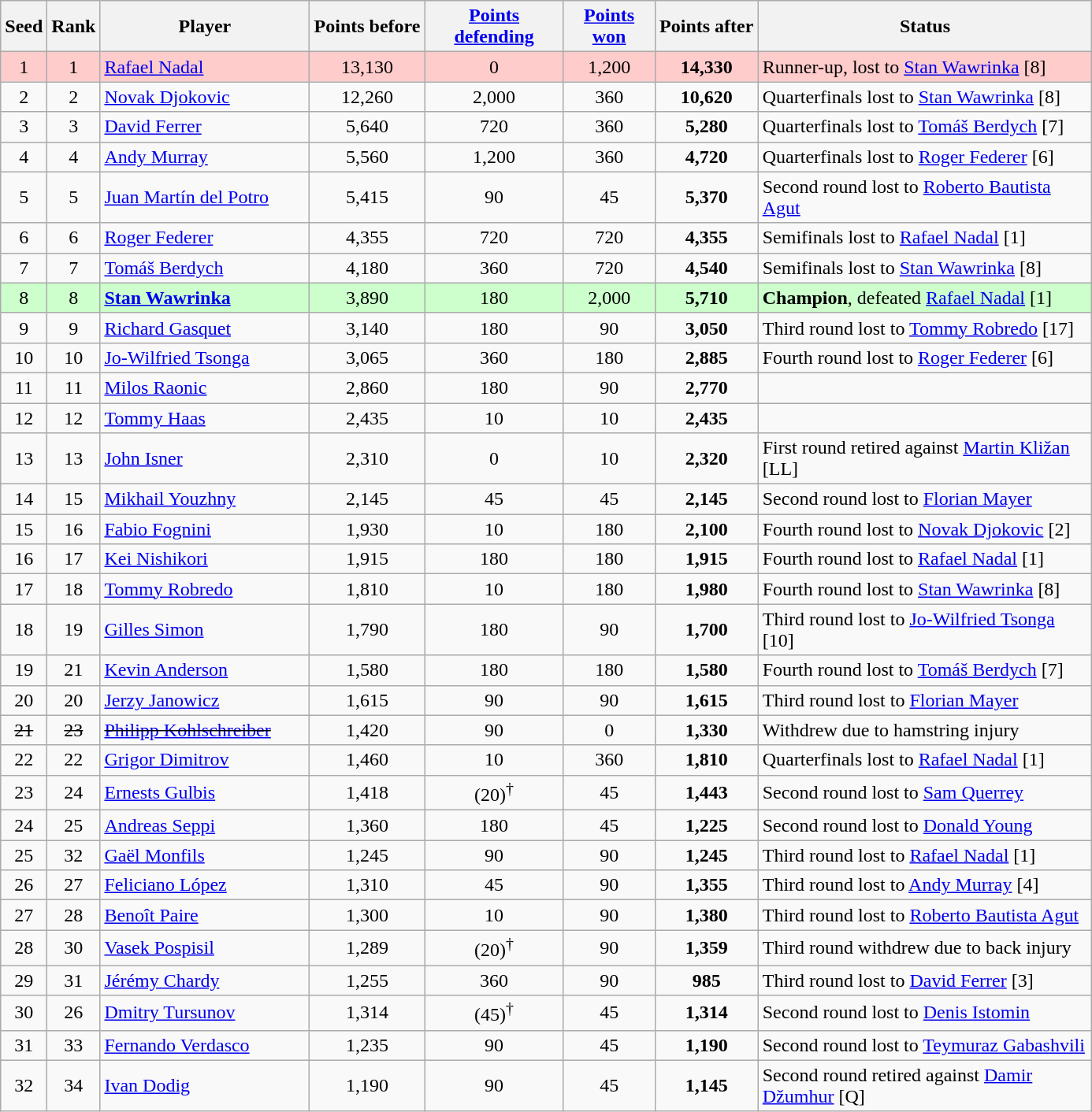<table class="wikitable sortable" style="text-align:center;">
<tr>
<th style="width:30px;">Seed</th>
<th style="width:30px;">Rank</th>
<th style="width:170px;">Player</th>
<th style="width:90px;">Points before</th>
<th style="width:110px;"><a href='#'>Points defending</a></th>
<th style="width:70px;"><a href='#'>Points won</a></th>
<th style="width:80px;">Points after</th>
<th style="width:275px;">Status</th>
</tr>
<tr style="background:#fcc;">
<td>1</td>
<td>1</td>
<td align="left"> <a href='#'>Rafael Nadal</a></td>
<td>13,130</td>
<td>0</td>
<td>1,200</td>
<td><strong>14,330</strong></td>
<td align="left">Runner-up, lost to  <a href='#'>Stan Wawrinka</a> [8]</td>
</tr>
<tr>
<td>2</td>
<td>2</td>
<td align="left"> <a href='#'>Novak Djokovic</a></td>
<td>12,260</td>
<td>2,000</td>
<td>360</td>
<td><strong>10,620</strong></td>
<td align="left">Quarterfinals lost to  <a href='#'>Stan Wawrinka</a> [8]</td>
</tr>
<tr>
<td>3</td>
<td>3</td>
<td align="left"> <a href='#'>David Ferrer</a></td>
<td>5,640</td>
<td>720</td>
<td>360</td>
<td><strong>5,280</strong></td>
<td align="left">Quarterfinals lost to  <a href='#'>Tomáš Berdych</a> [7]</td>
</tr>
<tr>
<td>4</td>
<td>4</td>
<td align="left"> <a href='#'>Andy Murray</a></td>
<td>5,560</td>
<td>1,200</td>
<td>360</td>
<td><strong>4,720</strong></td>
<td align="left">Quarterfinals lost to  <a href='#'>Roger Federer</a> [6]</td>
</tr>
<tr>
<td>5</td>
<td>5</td>
<td align="left"> <a href='#'>Juan Martín del Potro</a></td>
<td>5,415</td>
<td>90</td>
<td>45</td>
<td><strong>5,370</strong></td>
<td align="left">Second round lost to  <a href='#'>Roberto Bautista Agut</a></td>
</tr>
<tr>
<td>6</td>
<td>6</td>
<td align="left"> <a href='#'>Roger Federer</a></td>
<td>4,355</td>
<td>720</td>
<td>720</td>
<td><strong>4,355</strong></td>
<td align="left">Semifinals lost to  <a href='#'>Rafael Nadal</a> [1]</td>
</tr>
<tr>
<td>7</td>
<td>7</td>
<td align="left"> <a href='#'>Tomáš Berdych</a></td>
<td>4,180</td>
<td>360</td>
<td>720</td>
<td><strong>4,540</strong></td>
<td align="left">Semifinals lost to  <a href='#'>Stan Wawrinka</a> [8]</td>
</tr>
<tr style="background:#cfc;">
<td>8</td>
<td>8</td>
<td align="left"> <strong><a href='#'>Stan Wawrinka</a></strong></td>
<td>3,890</td>
<td>180</td>
<td>2,000</td>
<td><strong>5,710</strong></td>
<td align="left"><strong>Champion</strong>, defeated  <a href='#'>Rafael Nadal</a> [1]</td>
</tr>
<tr>
<td>9</td>
<td>9</td>
<td align="left"> <a href='#'>Richard Gasquet</a></td>
<td>3,140</td>
<td>180</td>
<td>90</td>
<td><strong>3,050</strong></td>
<td align="left">Third round lost to  <a href='#'>Tommy Robredo</a> [17]</td>
</tr>
<tr>
<td>10</td>
<td>10</td>
<td align="left"> <a href='#'>Jo-Wilfried Tsonga</a></td>
<td>3,065</td>
<td>360</td>
<td>180</td>
<td><strong>2,885</strong></td>
<td align="left">Fourth round lost to  <a href='#'>Roger Federer</a> [6]</td>
</tr>
<tr>
<td>11</td>
<td>11</td>
<td align="left"> <a href='#'>Milos Raonic</a></td>
<td>2,860</td>
<td>180</td>
<td>90</td>
<td><strong>2,770</strong></td>
<td align="left"></td>
</tr>
<tr>
<td>12</td>
<td>12</td>
<td align="left"> <a href='#'>Tommy Haas</a></td>
<td>2,435</td>
<td>10</td>
<td>10</td>
<td><strong>2,435</strong></td>
<td align="left"></td>
</tr>
<tr>
<td>13</td>
<td>13</td>
<td align="left"> <a href='#'>John Isner</a></td>
<td>2,310</td>
<td>0</td>
<td>10</td>
<td><strong>2,320</strong></td>
<td align="left">First round retired against  <a href='#'>Martin Kližan</a> [LL]</td>
</tr>
<tr>
<td>14</td>
<td>15</td>
<td align="left"> <a href='#'>Mikhail Youzhny</a></td>
<td>2,145</td>
<td>45</td>
<td>45</td>
<td><strong>2,145</strong></td>
<td align="left">Second round lost to  <a href='#'>Florian Mayer</a></td>
</tr>
<tr>
<td>15</td>
<td>16</td>
<td align="left"> <a href='#'>Fabio Fognini</a></td>
<td>1,930</td>
<td>10</td>
<td>180</td>
<td><strong>2,100</strong></td>
<td align="left">Fourth round lost to  <a href='#'>Novak Djokovic</a> [2]</td>
</tr>
<tr>
<td>16</td>
<td>17</td>
<td align="left"> <a href='#'>Kei Nishikori</a></td>
<td>1,915</td>
<td>180</td>
<td>180</td>
<td><strong>1,915</strong></td>
<td align="left">Fourth round lost to  <a href='#'>Rafael Nadal</a> [1]</td>
</tr>
<tr>
<td>17</td>
<td>18</td>
<td align="left"> <a href='#'>Tommy Robredo</a></td>
<td>1,810</td>
<td>10</td>
<td>180</td>
<td><strong>1,980</strong></td>
<td align="left">Fourth round lost to  <a href='#'>Stan Wawrinka</a> [8]</td>
</tr>
<tr>
<td>18</td>
<td>19</td>
<td align="left"> <a href='#'>Gilles Simon</a></td>
<td>1,790</td>
<td>180</td>
<td>90</td>
<td><strong>1,700</strong></td>
<td align="left">Third round lost to  <a href='#'>Jo-Wilfried Tsonga</a> [10]</td>
</tr>
<tr>
<td>19</td>
<td>21</td>
<td align="left"> <a href='#'>Kevin Anderson</a></td>
<td>1,580</td>
<td>180</td>
<td>180</td>
<td><strong>1,580</strong></td>
<td align="left">Fourth round lost to  <a href='#'>Tomáš Berdych</a> [7]</td>
</tr>
<tr>
<td>20</td>
<td>20</td>
<td align="left"> <a href='#'>Jerzy Janowicz</a></td>
<td>1,615</td>
<td>90</td>
<td>90</td>
<td><strong>1,615</strong></td>
<td align="left">Third round lost to  <a href='#'>Florian Mayer</a></td>
</tr>
<tr>
<td><s>21</s></td>
<td><s>23</s></td>
<td align="left"><s> <a href='#'>Philipp Kohlschreiber</a></s></td>
<td>1,420</td>
<td>90</td>
<td>0</td>
<td><strong>1,330</strong></td>
<td align="left">Withdrew due to hamstring injury</td>
</tr>
<tr>
<td>22</td>
<td>22</td>
<td align="left"> <a href='#'>Grigor Dimitrov</a></td>
<td>1,460</td>
<td>10</td>
<td>360</td>
<td><strong>1,810</strong></td>
<td align="left">Quarterfinals lost to  <a href='#'>Rafael Nadal</a> [1]</td>
</tr>
<tr>
<td>23</td>
<td>24</td>
<td align="left"> <a href='#'>Ernests Gulbis</a></td>
<td>1,418</td>
<td>(20)<sup>†</sup></td>
<td>45</td>
<td><strong>1,443</strong></td>
<td align="left">Second round lost to  <a href='#'>Sam Querrey</a></td>
</tr>
<tr>
<td>24</td>
<td>25</td>
<td align="left"> <a href='#'>Andreas Seppi</a></td>
<td>1,360</td>
<td>180</td>
<td>45</td>
<td><strong>1,225</strong></td>
<td align="left">Second round lost to  <a href='#'>Donald Young</a></td>
</tr>
<tr>
<td>25</td>
<td>32</td>
<td align="left"> <a href='#'>Gaël Monfils</a></td>
<td>1,245</td>
<td>90</td>
<td>90</td>
<td><strong>1,245</strong></td>
<td align="left">Third round lost to  <a href='#'>Rafael Nadal</a> [1]</td>
</tr>
<tr>
<td>26</td>
<td>27</td>
<td align="left"> <a href='#'>Feliciano López</a></td>
<td>1,310</td>
<td>45</td>
<td>90</td>
<td><strong>1,355</strong></td>
<td align="left">Third round lost to  <a href='#'>Andy Murray</a> [4]</td>
</tr>
<tr>
<td>27</td>
<td>28</td>
<td align="left"> <a href='#'>Benoît Paire</a></td>
<td>1,300</td>
<td>10</td>
<td>90</td>
<td><strong>1,380</strong></td>
<td align="left">Third round lost to  <a href='#'>Roberto Bautista Agut</a></td>
</tr>
<tr>
<td>28</td>
<td>30</td>
<td align="left"> <a href='#'>Vasek Pospisil</a></td>
<td>1,289</td>
<td>(20)<sup>†</sup></td>
<td>90</td>
<td><strong>1,359</strong></td>
<td align="left">Third round withdrew due to back injury</td>
</tr>
<tr>
<td>29</td>
<td>31</td>
<td align="left"> <a href='#'>Jérémy Chardy</a></td>
<td>1,255</td>
<td>360</td>
<td>90</td>
<td><strong>985</strong></td>
<td align="left">Third round lost to  <a href='#'>David Ferrer</a> [3]</td>
</tr>
<tr>
<td>30</td>
<td>26</td>
<td align="left"> <a href='#'>Dmitry Tursunov</a></td>
<td>1,314</td>
<td>(45)<sup>†</sup></td>
<td>45</td>
<td><strong>1,314</strong></td>
<td align="left">Second round lost to  <a href='#'>Denis Istomin</a></td>
</tr>
<tr>
<td>31</td>
<td>33</td>
<td align="left"> <a href='#'>Fernando Verdasco</a></td>
<td>1,235</td>
<td>90</td>
<td>45</td>
<td><strong>1,190</strong></td>
<td align="left">Second round lost to  <a href='#'>Teymuraz Gabashvili</a></td>
</tr>
<tr>
<td>32</td>
<td>34</td>
<td align="left"> <a href='#'>Ivan Dodig</a></td>
<td>1,190</td>
<td>90</td>
<td>45</td>
<td><strong>1,145</strong></td>
<td align="left">Second round retired against  <a href='#'>Damir Džumhur</a> [Q]</td>
</tr>
</table>
